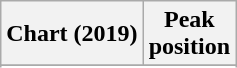<table class="wikitable sortable plainrowheaders" style="text-align:center">
<tr>
<th scope="col">Chart (2019)</th>
<th scope="col">Peak<br>position</th>
</tr>
<tr>
</tr>
<tr>
</tr>
</table>
